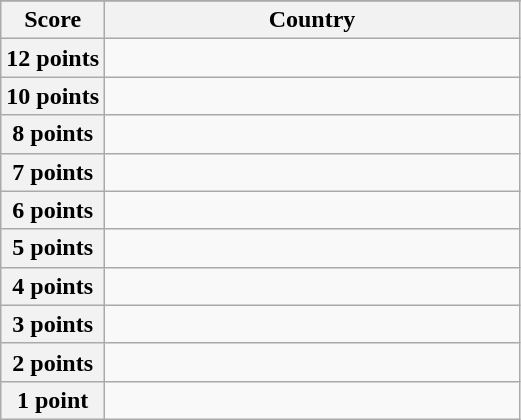<table class="wikitable">
<tr>
</tr>
<tr>
<th scope="col" width="20%">Score</th>
<th scope="col">Country</th>
</tr>
<tr>
<th scope="row">12 points</th>
<td></td>
</tr>
<tr>
<th scope="row">10 points</th>
<td></td>
</tr>
<tr>
<th scope="row">8 points</th>
<td></td>
</tr>
<tr>
<th scope="row">7 points</th>
<td></td>
</tr>
<tr>
<th scope="row">6 points</th>
<td></td>
</tr>
<tr>
<th scope="row">5 points</th>
<td></td>
</tr>
<tr>
<th scope="row">4 points</th>
<td></td>
</tr>
<tr>
<th scope="row">3 points</th>
<td></td>
</tr>
<tr>
<th scope="row">2 points</th>
<td></td>
</tr>
<tr>
<th scope="row">1 point</th>
<td></td>
</tr>
</table>
